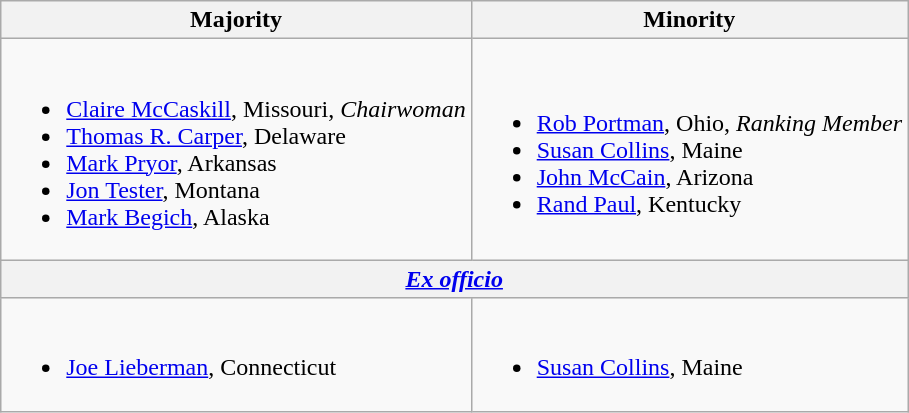<table class=wikitable>
<tr>
<th>Majority</th>
<th>Minority</th>
</tr>
<tr>
<td><br><ul><li><a href='#'>Claire McCaskill</a>, Missouri, <em>Chairwoman</em></li><li><a href='#'>Thomas R. Carper</a>, Delaware</li><li><a href='#'>Mark Pryor</a>, Arkansas</li><li><a href='#'>Jon Tester</a>, Montana</li><li><a href='#'>Mark Begich</a>, Alaska</li></ul></td>
<td><br><ul><li><a href='#'>Rob Portman</a>, Ohio, <em>Ranking Member</em></li><li><a href='#'>Susan Collins</a>, Maine</li><li><a href='#'>John McCain</a>, Arizona</li><li><a href='#'>Rand Paul</a>, Kentucky</li></ul></td>
</tr>
<tr>
<th colspan=2><em><a href='#'>Ex officio</a></em></th>
</tr>
<tr>
<td><br><ul><li><span><a href='#'>Joe Lieberman</a>, Connecticut</span></li></ul></td>
<td><br><ul><li><a href='#'>Susan Collins</a>, Maine</li></ul></td>
</tr>
</table>
